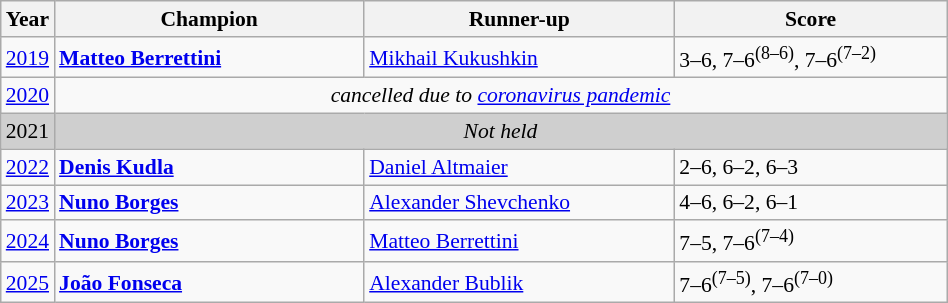<table class="wikitable" style="font-size:90%">
<tr>
<th>Year</th>
<th width="200">Champion</th>
<th width="200">Runner-up</th>
<th width="175">Score</th>
</tr>
<tr>
<td><a href='#'>2019</a></td>
<td> <strong><a href='#'>Matteo Berrettini</a></strong></td>
<td> <a href='#'>Mikhail Kukushkin</a></td>
<td>3–6, 7–6<sup>(8–6)</sup>, 7–6<sup>(7–2)</sup></td>
</tr>
<tr>
<td><a href='#'>2020</a></td>
<td colspan=3 align=center><em>cancelled due to <a href='#'>coronavirus pandemic</a></em></td>
</tr>
<tr>
<td style="background:#cfcfcf">2021</td>
<td colspan=3 align=center style="background:#cfcfcf"><em>Not held </em></td>
</tr>
<tr>
<td><a href='#'>2022</a></td>
<td> <strong><a href='#'>Denis Kudla</a></strong></td>
<td> <a href='#'>Daniel Altmaier</a></td>
<td>2–6, 6–2, 6–3</td>
</tr>
<tr>
<td><a href='#'>2023</a></td>
<td> <strong><a href='#'>Nuno Borges</a></strong></td>
<td> <a href='#'>Alexander Shevchenko</a></td>
<td>4–6, 6–2, 6–1</td>
</tr>
<tr>
<td><a href='#'>2024</a></td>
<td> <strong><a href='#'>Nuno Borges</a></strong></td>
<td> <a href='#'>Matteo Berrettini</a></td>
<td>7–5, 7–6<sup>(7–4)</sup></td>
</tr>
<tr>
<td><a href='#'>2025</a></td>
<td> <strong><a href='#'>João Fonseca</a></strong></td>
<td> <a href='#'>Alexander Bublik</a></td>
<td>7–6<sup>(7–5)</sup>, 7–6<sup>(7–0)</sup></td>
</tr>
</table>
